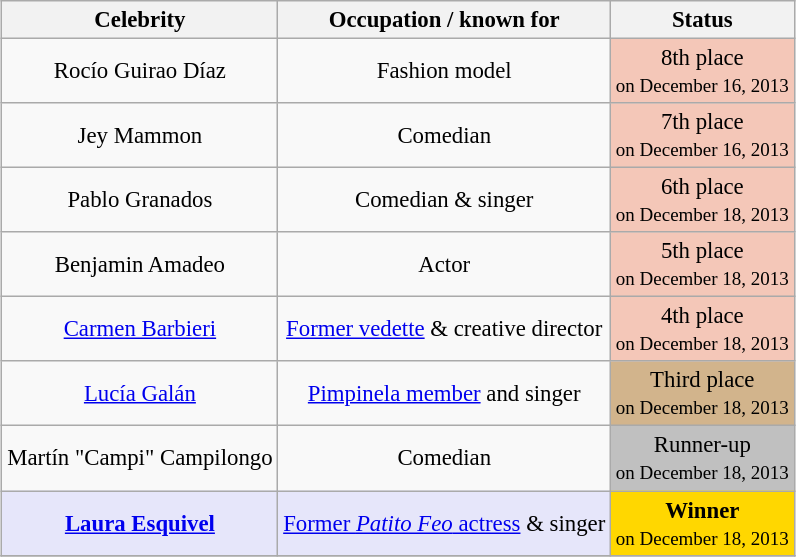<table class="wikitable sortable" style="margin:auto; text-align:center; font-size:95%;">
<tr>
<th>Celebrity</th>
<th>Occupation / known for</th>
<th>Status</th>
</tr>
<tr>
<td>Rocío Guirao Díaz</td>
<td>Fashion model</td>
<td bgcolor=#f4c7b8>8th place <br> <small> on December 16, 2013</small></td>
</tr>
<tr>
<td>Jey Mammon</td>
<td>Comedian</td>
<td bgcolor=#f4c7b8>7th place <br> <small> on December 16, 2013</small></td>
</tr>
<tr>
<td>Pablo Granados</td>
<td>Comedian & singer</td>
<td bgcolor=#f4c7b8>6th place <br> <small> on December 18, 2013</small></td>
</tr>
<tr>
<td>Benjamin Amadeo</td>
<td>Actor</td>
<td bgcolor=#f4c7b8>5th place <br> <small> on December 18, 2013</small></td>
</tr>
<tr>
<td><a href='#'>Carmen Barbieri</a></td>
<td><a href='#'>Former vedette</a> & creative director</td>
<td bgcolor=#f4c7b8>4th place <br> <small> on December 18, 2013</small></td>
</tr>
<tr>
<td><a href='#'>Lucía Galán</a></td>
<td><a href='#'>Pimpinela member</a> and singer</td>
<td style="background:tan;">Third place<br><small>on December 18, 2013</small></td>
</tr>
<tr>
<td>Martín "Campi" Campilongo</td>
<td>Comedian</td>
<td style="background:silver;">Runner-up<br><small>on December 18, 2013</small></td>
</tr>
<tr>
<td style="background:lavender;"><strong><a href='#'>Laura Esquivel</a></strong></td>
<td style="background:lavender;"><a href='#'>Former <em>Patito Feo</em> actress</a> & singer</td>
<td style="background:gold;"><strong>Winner</strong><br><small>on December 18, 2013</small></td>
</tr>
<tr>
</tr>
</table>
